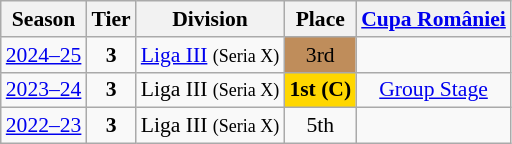<table class="wikitable" style="text-align:center; font-size:90%">
<tr>
<th>Season</th>
<th>Tier</th>
<th>Division</th>
<th>Place</th>
<th><a href='#'>Cupa României</a></th>
</tr>
<tr>
<td><a href='#'>2024–25</a></td>
<td><strong>3</strong></td>
<td><a href='#'>Liga III</a> <small>(Seria X)</small></td>
<td align=center bgcolor=#BF8D5B>3rd</td>
<td></td>
</tr>
<tr>
<td><a href='#'>2023–24</a></td>
<td><strong>3</strong></td>
<td>Liga III <small>(Seria X)</small></td>
<td align=center bgcolor=gold><strong>1st (C)</strong></td>
<td><a href='#'>Group Stage</a></td>
</tr>
<tr>
<td><a href='#'>2022–23</a></td>
<td><strong>3</strong></td>
<td>Liga III <small>(Seria X)</small></td>
<td>5th</td>
<td></td>
</tr>
</table>
